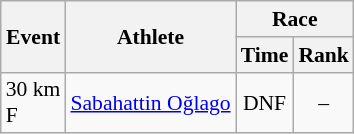<table class="wikitable" border="1" style="font-size:90%">
<tr>
<th rowspan=2>Event</th>
<th rowspan=2>Athlete</th>
<th colspan=2>Race</th>
</tr>
<tr>
<th>Time</th>
<th>Rank</th>
</tr>
<tr>
<td>30 km <br> F</td>
<td><a href='#'>Sabahattin Oğlago</a></td>
<td align=center>DNF</td>
<td align=center>–</td>
</tr>
</table>
